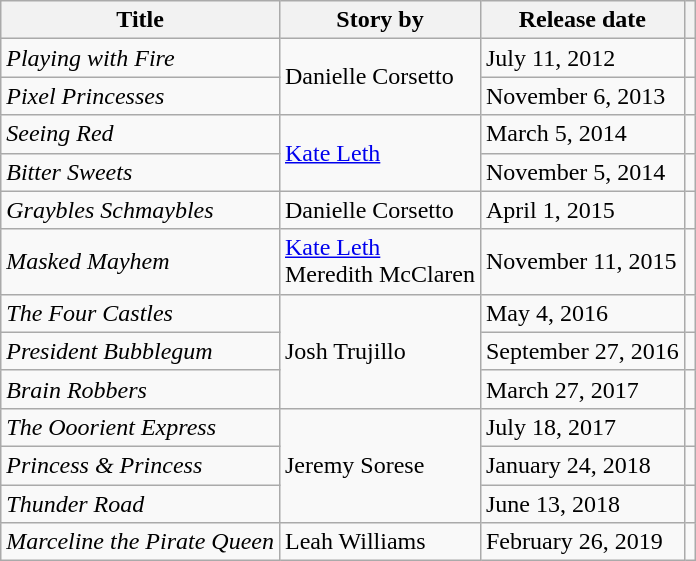<table class="wikitable">
<tr>
<th>Title</th>
<th>Story by</th>
<th>Release date</th>
<th></th>
</tr>
<tr>
<td><em>Playing with Fire</em></td>
<td rowspan="2">Danielle Corsetto</td>
<td>July 11, 2012</td>
<td></td>
</tr>
<tr>
<td><em>Pixel Princesses</em></td>
<td>November 6, 2013</td>
<td></td>
</tr>
<tr>
<td><em>Seeing Red</em></td>
<td rowspan="2"><a href='#'>Kate Leth</a></td>
<td>March 5, 2014</td>
<td></td>
</tr>
<tr>
<td><em>Bitter Sweets</em></td>
<td>November 5, 2014</td>
<td></td>
</tr>
<tr>
<td><em>Graybles Schmaybles</em></td>
<td>Danielle Corsetto</td>
<td>April 1, 2015</td>
<td></td>
</tr>
<tr>
<td><em>Masked Mayhem</em></td>
<td><a href='#'>Kate Leth</a><br>Meredith McClaren</td>
<td>November 11, 2015</td>
<td></td>
</tr>
<tr>
<td><em>The Four Castles</em></td>
<td rowspan="3">Josh Trujillo</td>
<td>May 4, 2016</td>
<td></td>
</tr>
<tr>
<td><em>President Bubblegum</em></td>
<td>September 27, 2016</td>
<td></td>
</tr>
<tr>
<td><em>Brain Robbers</em></td>
<td>March 27, 2017</td>
<td></td>
</tr>
<tr>
<td><em>The Ooorient Express</em></td>
<td rowspan="3">Jeremy Sorese</td>
<td>July 18, 2017</td>
<td></td>
</tr>
<tr>
<td><em>Princess & Princess</em></td>
<td>January 24, 2018</td>
<td></td>
</tr>
<tr>
<td><em>Thunder Road</em></td>
<td>June 13, 2018</td>
<td></td>
</tr>
<tr>
<td><em>Marceline the Pirate Queen</em></td>
<td>Leah Williams</td>
<td>February 26, 2019</td>
<td></td>
</tr>
</table>
